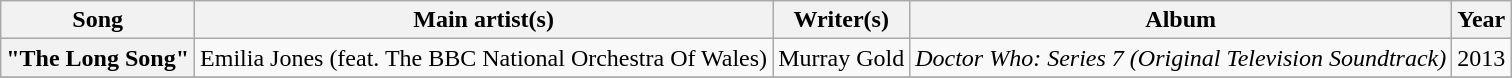<table class="wikitable plainrowheaders" style="text-align:center;">
<tr>
<th scope="col">Song</th>
<th scope="col">Main artist(s)</th>
<th scope="col" class="unsortable">Writer(s)</th>
<th scope="col">Album</th>
<th scope="col">Year</th>
</tr>
<tr>
<th scope="row">"The Long Song"</th>
<td rowspan="1">Emilia Jones (feat. The BBC National Orchestra Of Wales)</td>
<td>Murray Gold</td>
<td><em>Doctor Who: Series 7 (Original Television Soundtrack)</em></td>
<td>2013</td>
</tr>
<tr>
</tr>
</table>
